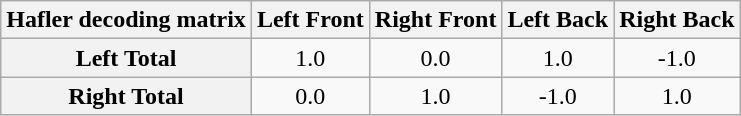<table class="wikitable" style="text-align:center">
<tr>
<th>Hafler decoding matrix</th>
<th>Left Front</th>
<th>Right Front</th>
<th>Left Back</th>
<th>Right Back</th>
</tr>
<tr>
<th>Left Total</th>
<td>1.0</td>
<td>0.0</td>
<td>1.0</td>
<td>-1.0</td>
</tr>
<tr>
<th>Right  Total</th>
<td>0.0</td>
<td>1.0</td>
<td>-1.0</td>
<td>1.0</td>
</tr>
</table>
